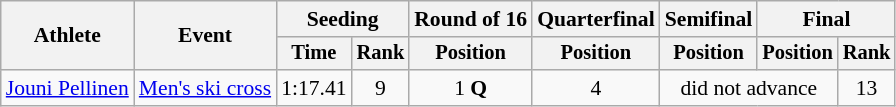<table class="wikitable" style="font-size:90%">
<tr>
<th rowspan="2">Athlete</th>
<th rowspan="2">Event</th>
<th colspan="2">Seeding</th>
<th>Round of 16</th>
<th>Quarterfinal</th>
<th>Semifinal</th>
<th colspan=2>Final</th>
</tr>
<tr style="font-size:95%">
<th>Time</th>
<th>Rank</th>
<th>Position</th>
<th>Position</th>
<th>Position</th>
<th>Position</th>
<th>Rank</th>
</tr>
<tr align=center>
<td align=left><a href='#'>Jouni Pellinen</a></td>
<td align=left><a href='#'>Men's ski cross</a></td>
<td>1:17.41</td>
<td>9</td>
<td>1 <strong>Q</strong></td>
<td>4</td>
<td colspan=2>did not advance</td>
<td>13</td>
</tr>
</table>
